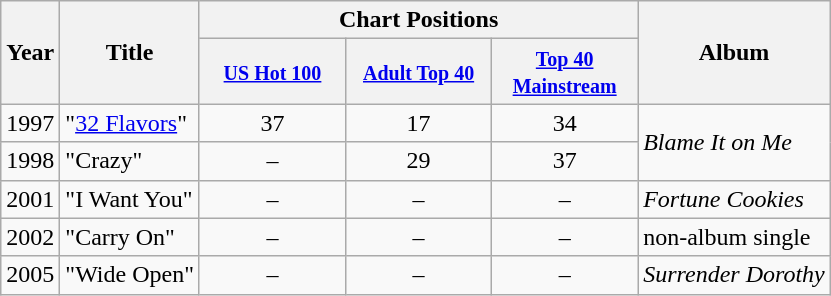<table class="wikitable">
<tr>
<th rowspan="2">Year</th>
<th rowspan="2">Title</th>
<th colspan="3">Chart Positions</th>
<th rowspan="2">Album</th>
</tr>
<tr>
<th width="90"><small><a href='#'>US Hot 100</a></small></th>
<th width="90"><small><a href='#'>Adult Top 40</a></small></th>
<th width="90"><small><a href='#'>Top 40 Mainstream</a></small></th>
</tr>
<tr>
<td>1997</td>
<td>"<a href='#'>32 Flavors</a>"</td>
<td align="center">37</td>
<td align="center">17</td>
<td align="center">34</td>
<td rowspan="2"><em>Blame It on Me</em></td>
</tr>
<tr>
<td>1998</td>
<td>"Crazy"</td>
<td align="center">–</td>
<td align="center">29</td>
<td align="center">37</td>
</tr>
<tr>
<td>2001</td>
<td>"I Want You"</td>
<td align="center">–</td>
<td align="center">–</td>
<td align="center">–</td>
<td><em>Fortune Cookies</em></td>
</tr>
<tr>
<td>2002</td>
<td>"Carry On"</td>
<td align="center">–</td>
<td align="center">–</td>
<td align="center">–</td>
<td>non-album single</td>
</tr>
<tr>
<td>2005</td>
<td>"Wide Open"</td>
<td align="center">–</td>
<td align="center">–</td>
<td align="center">–</td>
<td><em>Surrender Dorothy</em></td>
</tr>
</table>
